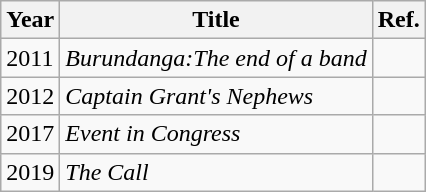<table class="wikitable">
<tr>
<th>Year</th>
<th>Title</th>
<th>Ref.</th>
</tr>
<tr>
<td>2011</td>
<td><em>Burundanga:The end of a band</em></td>
<td></td>
</tr>
<tr>
<td>2012</td>
<td><em>Captain Grant's Nephews</em></td>
<td></td>
</tr>
<tr>
<td>2017</td>
<td><em>Event in Congress</em></td>
<td></td>
</tr>
<tr>
<td>2019</td>
<td><em>The Call</em></td>
<td></td>
</tr>
</table>
